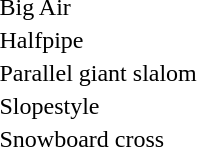<table>
<tr>
<td>Big Air<br></td>
<td></td>
<td></td>
<td></td>
</tr>
<tr>
<td>Halfpipe<br></td>
<td></td>
<td></td>
<td></td>
</tr>
<tr valign="top">
<td>Parallel giant slalom<br></td>
<td></td>
<td></td>
<td></td>
</tr>
<tr>
<td>Slopestyle<br></td>
<td></td>
<td></td>
<td></td>
</tr>
<tr>
<td>Snowboard cross<br></td>
<td></td>
<td></td>
<td></td>
</tr>
</table>
